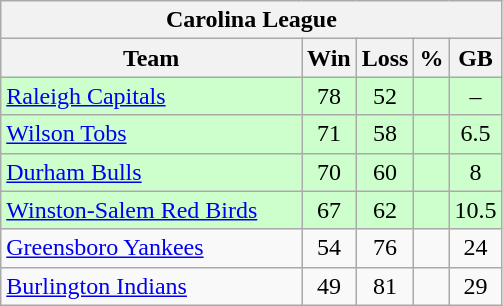<table class="wikitable">
<tr>
<th colspan="5">Carolina League</th>
</tr>
<tr>
<th width="60%">Team</th>
<th>Win</th>
<th>Loss</th>
<th>%</th>
<th>GB</th>
</tr>
<tr align=center bgcolor=ccffcc>
<td align=left><a href='#'>Raleigh Capitals</a></td>
<td>78</td>
<td>52</td>
<td></td>
<td>–</td>
</tr>
<tr align=center bgcolor=ccffcc>
<td align=left><a href='#'>Wilson Tobs</a></td>
<td>71</td>
<td>58</td>
<td></td>
<td>6.5</td>
</tr>
<tr align=center bgcolor=ccffcc>
<td align=left><a href='#'>Durham Bulls</a></td>
<td>70</td>
<td>60</td>
<td></td>
<td>8</td>
</tr>
<tr align=center bgcolor=ccffcc>
<td align=left><a href='#'>Winston-Salem Red Birds</a></td>
<td>67</td>
<td>62</td>
<td></td>
<td>10.5</td>
</tr>
<tr align=center>
<td align=left><a href='#'>Greensboro Yankees</a></td>
<td>54</td>
<td>76</td>
<td></td>
<td>24</td>
</tr>
<tr align=center>
<td align=left><a href='#'>Burlington Indians</a></td>
<td>49</td>
<td>81</td>
<td></td>
<td>29</td>
</tr>
</table>
